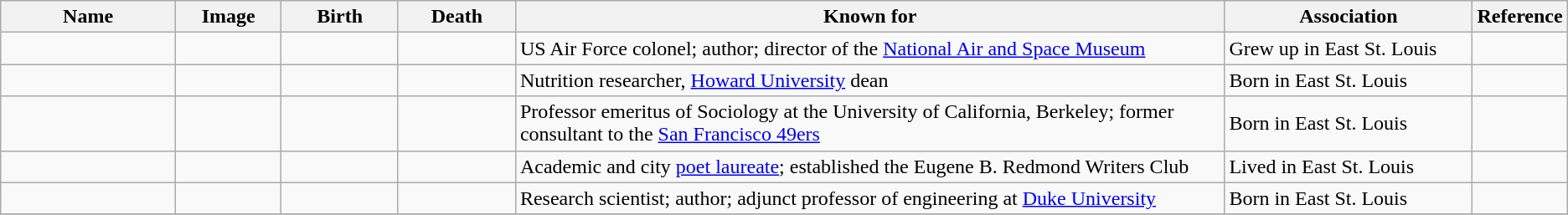<table class="wikitable sortable">
<tr>
<th scope="col" width="140">Name</th>
<th scope="col" width="80" class="unsortable">Image</th>
<th scope="col" width="90">Birth</th>
<th scope="col" width="90">Death</th>
<th scope="col" width="600" class="unsortable">Known for</th>
<th scope="col" width="200" class="unsortable">Association</th>
<th scope="col" width="30" class="unsortable">Reference</th>
</tr>
<tr>
<td></td>
<td></td>
<td align=right></td>
<td align=right></td>
<td>US Air Force colonel; author; director of the <a href='#'>National Air and Space Museum</a></td>
<td>Grew up in East St. Louis</td>
<td align="center"></td>
</tr>
<tr>
<td></td>
<td></td>
<td align=right></td>
<td align=right></td>
<td>Nutrition researcher, <a href='#'>Howard University</a> dean</td>
<td>Born in East St. Louis</td>
<td></td>
</tr>
<tr>
<td></td>
<td></td>
<td align=right></td>
<td align=right></td>
<td>Professor emeritus of Sociology at the University of California, Berkeley; former consultant to the <a href='#'>San Francisco 49ers</a></td>
<td>Born in East St. Louis</td>
<td align="center"></td>
</tr>
<tr>
<td></td>
<td></td>
<td align=right></td>
<td align=right></td>
<td>Academic and city <a href='#'>poet laureate</a>; established the Eugene B. Redmond Writers Club</td>
<td>Lived in East St. Louis</td>
<td align="center"></td>
</tr>
<tr>
<td></td>
<td></td>
<td align=right></td>
<td align=right></td>
<td>Research scientist; author; adjunct professor of engineering at <a href='#'>Duke University</a></td>
<td>Born in East St. Louis</td>
<td align="center"></td>
</tr>
<tr>
</tr>
</table>
